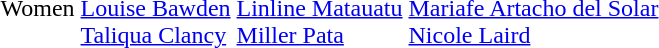<table>
<tr>
<td>Women</td>
<td><br><a href='#'>Louise Bawden</a><br><a href='#'>Taliqua Clancy</a></td>
<td><br><a href='#'>Linline Matauatu</a><br><a href='#'>Miller Pata</a></td>
<td><br><a href='#'>Mariafe Artacho del Solar</a><br><a href='#'>Nicole Laird</a></td>
</tr>
</table>
